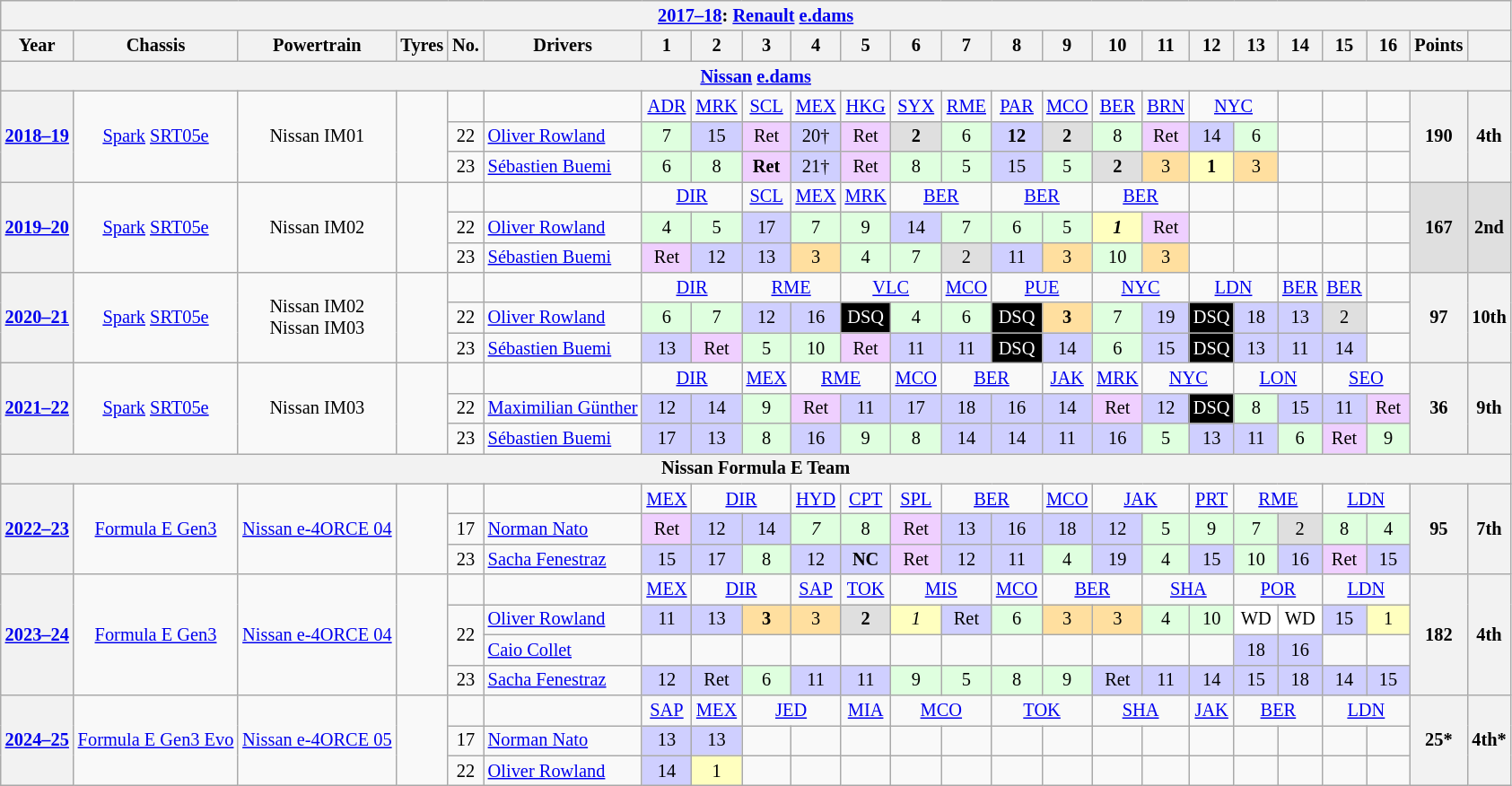<table class="wikitable" style="font-size: 85%; text-align:center;">
<tr>
<th colspan="24"><a href='#'>2017–18</a>: <a href='#'>Renault</a> <a href='#'>e.dams</a></th>
</tr>
<tr valign="top">
<th valign=middle>Year</th>
<th valign=middle>Chassis</th>
<th valign="middle">Powertrain</th>
<th valign="middle">Tyres</th>
<th valign="middle">No.</th>
<th valign="middle">Drivers</th>
<th style="width:26px;">1</th>
<th style="width:26px;">2</th>
<th style="width:26px;">3</th>
<th style="width:26px;">4</th>
<th style="width:26px;">5</th>
<th style="width:26px;">6</th>
<th style="width:26px;">7</th>
<th style="width:26px;">8</th>
<th style="width:26px;">9</th>
<th style="width:26px;">10</th>
<th style="width:26px;">11</th>
<th style="width:26px;">12</th>
<th style="width:26px;">13</th>
<th style="width:26px;">14</th>
<th style="width:26px;">15</th>
<th style="width:26px;">16</th>
<th valign=middle>Points</th>
<th></th>
</tr>
<tr>
<th colspan="24"><a href='#'>Nissan</a> <a href='#'>e.dams</a></th>
</tr>
<tr>
<th rowspan=3><a href='#'>2018–19</a></th>
<td rowspan=3><a href='#'>Spark</a> <a href='#'>SRT05e</a></td>
<td rowspan=3>Nissan IM01</td>
<td rowspan=3></td>
<td></td>
<td></td>
<td><a href='#'>ADR</a></td>
<td><a href='#'>MRK</a></td>
<td><a href='#'>SCL</a></td>
<td><a href='#'>MEX</a></td>
<td><a href='#'>HKG</a></td>
<td><a href='#'>SYX</a></td>
<td><a href='#'>RME</a></td>
<td><a href='#'>PAR</a></td>
<td><a href='#'>MCO</a></td>
<td><a href='#'>BER</a></td>
<td><a href='#'>BRN</a></td>
<td colspan=2><a href='#'>NYC</a></td>
<td></td>
<td></td>
<td></td>
<th rowspan=3>190</th>
<th rowspan=3>4th</th>
</tr>
<tr>
<td>22</td>
<td align="left"> <a href='#'>Oliver Rowland</a></td>
<td style="background:#DFFFDF;">7</td>
<td style="background:#CFCFFF;">15</td>
<td style="background:#EFCFFF;">Ret</td>
<td style="background:#cfcfff;">20†</td>
<td style="background:#EFCFFF;">Ret</td>
<td style="background:#DFDFDF;"><strong>2</strong></td>
<td style="background:#DFFFDF;">6</td>
<td style="background:#CFCFFF;"><strong>12</strong></td>
<td style="background:#DFDFDF;"><strong>2</strong></td>
<td style="background:#DFFFDF;">8</td>
<td style="background:#EFCFFF;">Ret</td>
<td style="background:#CFCFFF;">14</td>
<td style="background:#DFFFDF;">6</td>
<td></td>
<td></td>
<td></td>
</tr>
<tr>
<td>23</td>
<td align="left"> <a href='#'>Sébastien Buemi</a></td>
<td style="background:#DFFFDF;">6</td>
<td style="background:#DFFFDF;">8</td>
<td style="background:#EFCFFF;"><strong>Ret</strong></td>
<td style="background:#cfcfff;">21†</td>
<td style="background:#EFCFFF;">Ret</td>
<td style="background:#DFFFDF;">8</td>
<td style="background:#DFFFDF;">5</td>
<td style="background:#CFCFFF;">15</td>
<td style="background:#DFFFDF;">5</td>
<td style="background:#DFDFDF;"><strong>2</strong></td>
<td style="background:#FFDF9F;">3</td>
<td style="background:#FFFFBF;"><strong>1</strong></td>
<td style="background:#FFDF9F;">3</td>
<td></td>
<td></td>
<td></td>
</tr>
<tr>
<th rowspan=3><a href='#'>2019–20</a></th>
<td rowspan=3><a href='#'>Spark</a> <a href='#'>SRT05e</a></td>
<td rowspan=3>Nissan IM02</td>
<td rowspan=3></td>
<td></td>
<td></td>
<td colspan=2><a href='#'>DIR</a></td>
<td><a href='#'>SCL</a></td>
<td><a href='#'>MEX</a></td>
<td><a href='#'>MRK</a></td>
<td colspan="2"><a href='#'>BER</a></td>
<td colspan="2"><a href='#'>BER</a></td>
<td colspan="2"><a href='#'>BER</a></td>
<td></td>
<td></td>
<td></td>
<td></td>
<td></td>
<th style="background:#DFDFDF;" rowspan=3>167</th>
<th style="background:#DFDFDF;" rowspan=3>2nd</th>
</tr>
<tr>
<td>22</td>
<td align="left"> <a href='#'>Oliver Rowland</a></td>
<td style="background:#DFFFDF;">4</td>
<td style="background:#DFFFDF;">5</td>
<td style="background:#CFCFFF;">17</td>
<td style="background:#DFFFDF;">7</td>
<td style="background:#DFFFDF;">9</td>
<td style="background:#CFCFFF;">14</td>
<td style="background:#DFFFDF;">7</td>
<td style="background:#DFFFDF;">6</td>
<td style="background:#DFFFDF;">5</td>
<td style="background:#FFFFBF;"><strong><em>1</em></strong></td>
<td style="background:#EFCFFF;">Ret</td>
<td></td>
<td></td>
<td></td>
<td></td>
<td></td>
</tr>
<tr>
<td>23</td>
<td align="left"> <a href='#'>Sébastien Buemi</a></td>
<td style="background:#EFCFFF;">Ret</td>
<td style="background:#CFCFFF;">12</td>
<td style="background:#CFCFFF;">13</td>
<td style="background:#FFDF9F;">3</td>
<td style="background:#DFFFDF;">4</td>
<td style="background:#DFFFDF;">7</td>
<td style="background:#DFDFDF;">2</td>
<td style="background:#CFCFFF;">11</td>
<td style="background:#FFDF9F;">3</td>
<td style="background:#DFFFDF;">10</td>
<td style="background:#FFDF9F;">3</td>
<td></td>
<td></td>
<td></td>
<td></td>
<td></td>
</tr>
<tr>
<th rowspan=3><a href='#'>2020–21</a></th>
<td rowspan=3><a href='#'>Spark</a> <a href='#'>SRT05e</a></td>
<td rowspan=3>Nissan IM02<br>Nissan IM03</td>
<td rowspan=3></td>
<td></td>
<td></td>
<td colspan=2><a href='#'>DIR</a></td>
<td colspan=2><a href='#'>RME</a></td>
<td colspan=2><a href='#'>VLC</a></td>
<td><a href='#'>MCO</a></td>
<td colspan=2><a href='#'>PUE</a></td>
<td colspan=2><a href='#'>NYC</a></td>
<td colspan=2><a href='#'>LDN</a></td>
<td><a href='#'>BER</a></td>
<td><a href='#'>BER</a></td>
<td></td>
<th rowspan=3>97</th>
<th rowspan=3>10th</th>
</tr>
<tr>
<td>22</td>
<td align="left"> <a href='#'>Oliver Rowland</a></td>
<td style="background:#DFFFDF;">6</td>
<td style="background:#DFFFDF;">7</td>
<td style="background:#CFCFFF;">12</td>
<td style="background:#CFCFFF;">16</td>
<td style="background:#000000; color:white;">DSQ</td>
<td style="background:#DFFFDF;">4</td>
<td style="background:#DFFFDF;">6</td>
<td style="background:#000000; color:white;">DSQ</td>
<td style="background:#FFDF9F;"><strong>3</strong></td>
<td style="background:#DFFFDF;">7</td>
<td style="background:#CFCFFF;">19</td>
<td style="background:#000000; color:white;">DSQ</td>
<td style="background:#CFCFFF;">18</td>
<td style="background:#CFCFFF;">13</td>
<td style="background:#DFDFDF;">2</td>
<td></td>
</tr>
<tr>
<td>23</td>
<td align="left"> <a href='#'>Sébastien Buemi</a></td>
<td style="background:#CFCFFF;">13</td>
<td style="background:#EFCFFF;">Ret</td>
<td style="background:#DFFFDF;">5</td>
<td style="background:#DFFFDF;">10</td>
<td style="background:#EFCFFF;">Ret</td>
<td style="background:#CFCFFF;">11</td>
<td style="background:#CFCFFF;">11</td>
<td style="background:#000000; color:white;">DSQ</td>
<td style="background:#CFCFFF;">14</td>
<td style="background:#DFFFDF;">6</td>
<td style="background:#CFCFFF;">15</td>
<td style="background:#000000; color:white;">DSQ</td>
<td style="background:#CFCFFF;">13</td>
<td style="background:#CFCFFF;">11</td>
<td style="background:#CFCFFF;">14</td>
<td></td>
</tr>
<tr>
<th rowspan=3><a href='#'>2021–22</a></th>
<td rowspan=3><a href='#'>Spark</a> <a href='#'>SRT05e</a></td>
<td rowspan=3>Nissan IM03</td>
<td rowspan=3></td>
<td></td>
<td></td>
<td colspan=2><a href='#'>DIR</a></td>
<td><a href='#'>MEX</a></td>
<td colspan=2><a href='#'>RME</a></td>
<td><a href='#'>MCO</a></td>
<td colspan=2><a href='#'>BER</a></td>
<td><a href='#'>JAK</a></td>
<td><a href='#'>MRK</a></td>
<td colspan=2><a href='#'>NYC</a></td>
<td colspan=2><a href='#'>LON</a></td>
<td colspan=2><a href='#'>SEO</a></td>
<th rowspan=3>36</th>
<th rowspan=3>9th</th>
</tr>
<tr>
<td>22</td>
<td align="left"> <a href='#'>Maximilian Günther</a></td>
<td style="background:#CFCFFF;">12</td>
<td style="background:#CFCFFF;">14</td>
<td style="background:#DFFFDF;">9</td>
<td style="background:#EFCFFF;">Ret</td>
<td style="background:#CFCFFF;">11</td>
<td style="background:#CFCFFF;">17</td>
<td style="background:#CFCFFF;">18</td>
<td style="background:#CFCFFF;">16</td>
<td style="background:#CFCFFF;">14</td>
<td style="background:#EFCFFF;">Ret</td>
<td style="background:#CFCFFF;">12</td>
<td style="background:#000000;color:white;">DSQ</td>
<td style="background:#DFFFDF;">8</td>
<td style="background:#CFCFFF;">15</td>
<td style="background:#CFCFFF;">11</td>
<td style="background:#EFCFFF;">Ret</td>
</tr>
<tr>
<td>23</td>
<td align="left"> <a href='#'>Sébastien Buemi</a></td>
<td style="background:#CFCFFF;">17</td>
<td style="background:#CFCFFF;">13</td>
<td style="background:#DFFFDF;">8</td>
<td style="background:#CFCFFF;">16</td>
<td style="background:#DFFFDF;">9</td>
<td style="background:#DFFFDF;">8</td>
<td style="background:#CFCFFF;">14</td>
<td style="background:#CFCFFF;">14</td>
<td style="background:#CFCFFF;">11</td>
<td style="background:#CFCFFF;">16</td>
<td style="background:#DFFFDF;">5</td>
<td style="background:#CFCFFF;">13</td>
<td style="background:#CFCFFF;">11</td>
<td style="background:#DFFFDF;">6</td>
<td style="background:#EFCFFF;">Ret</td>
<td style="background:#DFFFDF;">9</td>
</tr>
<tr>
<th colspan="24">Nissan Formula E Team</th>
</tr>
<tr>
<th rowspan="3"><a href='#'>2022–23</a></th>
<td rowspan="3"><a href='#'>Formula E Gen3</a></td>
<td rowspan="3"><a href='#'>Nissan e-4ORCE 04</a></td>
<td rowspan="3"></td>
<td></td>
<td></td>
<td><a href='#'>MEX</a></td>
<td colspan="2"><a href='#'>DIR</a></td>
<td><a href='#'>HYD</a></td>
<td><a href='#'>CPT</a></td>
<td><a href='#'>SPL</a></td>
<td colspan="2"><a href='#'>BER</a></td>
<td><a href='#'>MCO</a></td>
<td colspan="2"><a href='#'>JAK</a></td>
<td><a href='#'>PRT</a></td>
<td colspan="2"><a href='#'>RME</a></td>
<td colspan="2"><a href='#'>LDN</a></td>
<th rowspan="3">95</th>
<th rowspan="3">7th</th>
</tr>
<tr>
<td>17</td>
<td align="left"> <a href='#'>Norman Nato</a></td>
<td style="background:#EFCFFF;">Ret</td>
<td style="background:#CFCFFF;">12</td>
<td style="background:#CFCFFF;">14</td>
<td style="background:#DFFFDF;"><em>7</em></td>
<td style="background:#dfffdf;">8</td>
<td style="background:#efcfff;">Ret</td>
<td style="background:#cfcfff;">13</td>
<td style="background:#cfcfff;">16</td>
<td style="background:#cfcfff;">18</td>
<td style="background:#cfcfff;">12</td>
<td style="background:#dfffdf;">5</td>
<td style="background:#dfffdf;">9</td>
<td style="background:#dfffdf;">7</td>
<td style="background:#dfdfdf;">2</td>
<td style="background:#dfffdf;">8</td>
<td style="background:#dfffdf;">4</td>
</tr>
<tr>
<td>23</td>
<td align="left"> <a href='#'>Sacha Fenestraz</a></td>
<td style="background:#CFCFFF;">15</td>
<td style="background:#CFCFFF;">17</td>
<td style="background:#DFFFDF;">8</td>
<td style="background:#CFCFFF;">12</td>
<td style="background:#cfcfff;"><strong>NC</strong></td>
<td style="background:#efcfff;">Ret</td>
<td style="background:#cfcfff;">12</td>
<td style="background:#cfcfff;">11</td>
<td style="background:#dfffdf;">4</td>
<td style="background:#cfcfff">19</td>
<td style="background:#dfffdf;">4</td>
<td style="background:#cfcfff;">15</td>
<td style="background:#dfffdf;">10</td>
<td style="background:#cfcfff;">16</td>
<td style="background:#efcfff;">Ret</td>
<td style="background:#cfcfff;">15</td>
</tr>
<tr>
<th rowspan="4"><a href='#'>2023–24</a></th>
<td rowspan="4"><a href='#'>Formula E Gen3</a></td>
<td rowspan="4"><a href='#'>Nissan e-4ORCE 04</a></td>
<td rowspan="4"></td>
<td></td>
<td></td>
<td><a href='#'>MEX</a></td>
<td colspan="2"><a href='#'>DIR</a></td>
<td><a href='#'>SAP</a></td>
<td><a href='#'>TOK</a></td>
<td colspan="2"><a href='#'>MIS</a></td>
<td><a href='#'>MCO</a></td>
<td colspan="2"><a href='#'>BER</a></td>
<td colspan="2"><a href='#'>SHA</a></td>
<td colspan="2"><a href='#'>POR</a></td>
<td colspan="2"><a href='#'>LDN</a></td>
<th rowspan="4">182</th>
<th rowspan="4"">4th</th>
</tr>
<tr>
<td rowspan=2>22</td>
<td align="left"> <a href='#'>Oliver Rowland</a></td>
<td style="background:#cfcfff;">11</td>
<td style="background:#cfcfff;">13</td>
<td style="background:#FFDF9F;"><strong>3</strong></td>
<td style="background:#FFDF9F;">3</td>
<td style="background:#DFDFDF;"><strong>2</strong></td>
<td style="background:#FFFFBF;"><em>1</em></td>
<td style="background:#cfcfff;">Ret</td>
<td style="background:#dfffdf;">6</td>
<td style="background:#FFDF9F;">3</td>
<td style="background:#FFDF9F;">3</td>
<td style="background:#dfffdf;">4</td>
<td style="background:#dfffdf;">10</td>
<td style="background:#ffffff;">WD</td>
<td style="background:#ffffff;">WD</td>
<td style="background:#cfcfff;">15</td>
<td style="background:#FFFFBF;">1</td>
</tr>
<tr>
<td align="left"> <a href='#'>Caio Collet</a></td>
<td></td>
<td></td>
<td></td>
<td></td>
<td></td>
<td></td>
<td></td>
<td></td>
<td></td>
<td></td>
<td></td>
<td></td>
<td style="background:#cfcfff;">18</td>
<td style="background:#cfcfff;">16</td>
<td></td>
<td></td>
</tr>
<tr>
<td>23</td>
<td align="left"> <a href='#'>Sacha Fenestraz</a></td>
<td style="background:#cfcfff;">12</td>
<td style="background:#cfcfff;">Ret</td>
<td style="background:#dfffdf;">6</td>
<td style="background:#cfcfff;">11</td>
<td style="background:#cfcfff;">11</td>
<td style="background:#dfffdf;">9</td>
<td style="background:#dfffdf;">5</td>
<td style="background:#dfffdf;">8</td>
<td style="background:#dfffdf;">9</td>
<td style="background:#cfcfff;">Ret</td>
<td style="background:#cfcfff;">11</td>
<td style="background:#cfcfff;">14</td>
<td style="background:#cfcfff;">15</td>
<td style="background:#cfcfff;">18</td>
<td style="background:#cfcfff;">14</td>
<td style="background:#cfcfff;">15</td>
</tr>
<tr>
<th rowspan="3"><a href='#'>2024–25</a></th>
<td rowspan="3"><a href='#'>Formula E Gen3 Evo</a></td>
<td rowspan="3"><a href='#'>Nissan e-4ORCE 05</a></td>
<td rowspan="3"></td>
<td></td>
<td></td>
<td><a href='#'>SAP</a></td>
<td><a href='#'>MEX</a></td>
<td colspan="2"><a href='#'>JED</a></td>
<td><a href='#'>MIA</a></td>
<td colspan="2"><a href='#'>MCO</a></td>
<td colspan="2"><a href='#'>TOK</a></td>
<td colspan="2"><a href='#'>SHA</a></td>
<td><a href='#'>JAK</a></td>
<td colspan="2"><a href='#'>BER</a></td>
<td colspan="2"><a href='#'>LDN</a></td>
<th rowspan="3">25*</th>
<th rowspan="3">4th*</th>
</tr>
<tr>
<td>17</td>
<td align="left"> <a href='#'>Norman Nato</a></td>
<td style="background:#cfcfff;">13</td>
<td style="background:#cfcfff;">13</td>
<td></td>
<td></td>
<td></td>
<td></td>
<td></td>
<td></td>
<td></td>
<td></td>
<td></td>
<td></td>
<td></td>
<td></td>
<td></td>
<td></td>
</tr>
<tr>
<td>22</td>
<td align="left"> <a href='#'>Oliver Rowland</a></td>
<td style="background:#cfcfff;">14</td>
<td style="background:#FFFFBF;">1</td>
<td></td>
<td></td>
<td></td>
<td></td>
<td></td>
<td></td>
<td></td>
<td></td>
<td></td>
<td></td>
<td></td>
<td></td>
<td></td>
<td></td>
</tr>
</table>
